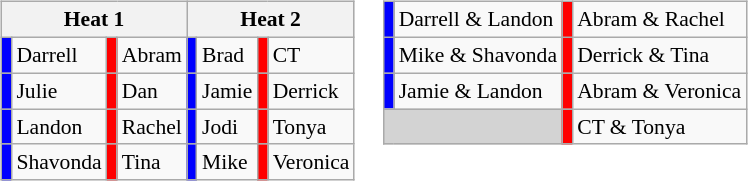<table>
<tr valign="top">
<td><br><table class="wikitable" style="font-size:90%; white-space:nowrap">
<tr>
<th colspan=4>Heat 1</th>
<th colspan=4>Heat 2</th>
</tr>
<tr>
<td bgcolor="blue"></td>
<td>Darrell</td>
<td bgcolor="red"></td>
<td>Abram</td>
<td bgcolor="blue"></td>
<td>Brad</td>
<td bgcolor="red"></td>
<td>CT</td>
</tr>
<tr>
<td bgcolor="blue"></td>
<td>Julie</td>
<td bgcolor="red"></td>
<td>Dan</td>
<td bgcolor="blue"></td>
<td>Jamie</td>
<td bgcolor="red"></td>
<td>Derrick</td>
</tr>
<tr>
<td bgcolor="blue"></td>
<td>Landon</td>
<td bgcolor="red"></td>
<td>Rachel</td>
<td bgcolor="blue"></td>
<td>Jodi</td>
<td bgcolor="red"></td>
<td>Tonya</td>
</tr>
<tr>
<td bgcolor="blue"></td>
<td>Shavonda</td>
<td bgcolor="red"></td>
<td>Tina</td>
<td bgcolor="blue"></td>
<td>Mike</td>
<td bgcolor="red"></td>
<td>Veronica</td>
</tr>
</table>
</td>
<td><br><table class="wikitable" style="font-size:90%; white-space:nowrap">
<tr>
<td bgcolor="blue"></td>
<td>Darrell & Landon</td>
<td bgcolor="red"></td>
<td>Abram & Rachel</td>
</tr>
<tr>
<td bgcolor="blue"></td>
<td>Mike & Shavonda</td>
<td bgcolor="red"></td>
<td>Derrick & Tina</td>
</tr>
<tr>
<td bgcolor="blue"></td>
<td>Jamie & Landon</td>
<td bgcolor="red"></td>
<td>Abram & Veronica</td>
</tr>
<tr>
<td bgcolor="lightgray" colspan=2></td>
<td bgcolor="red"></td>
<td>CT & Tonya</td>
</tr>
</table>
</td>
</tr>
</table>
